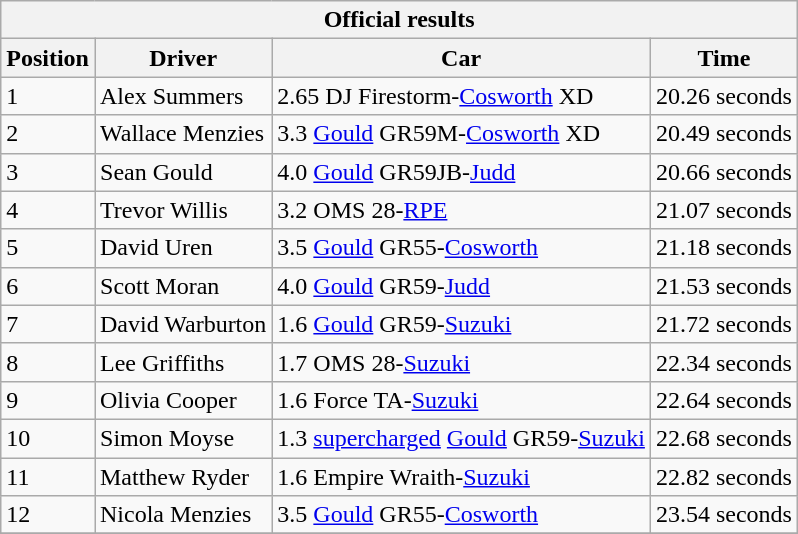<table class="wikitable" style="font-size: 100%">
<tr>
<th colspan=4>Official results</th>
</tr>
<tr>
<th>Position</th>
<th>Driver</th>
<th>Car</th>
<th>Time</th>
</tr>
<tr>
<td>1</td>
<td>Alex Summers</td>
<td>2.65 DJ Firestorm-<a href='#'>Cosworth</a> XD</td>
<td>20.26 seconds</td>
</tr>
<tr>
<td>2</td>
<td>Wallace Menzies</td>
<td>3.3 <a href='#'>Gould</a> GR59M-<a href='#'>Cosworth</a> XD</td>
<td>20.49 seconds</td>
</tr>
<tr>
<td>3</td>
<td>Sean Gould</td>
<td>4.0 <a href='#'>Gould</a> GR59JB-<a href='#'>Judd</a></td>
<td>20.66 seconds</td>
</tr>
<tr>
<td>4</td>
<td>Trevor Willis</td>
<td>3.2 OMS 28-<a href='#'>RPE</a></td>
<td>21.07 seconds</td>
</tr>
<tr>
<td>5</td>
<td>David Uren</td>
<td>3.5 <a href='#'>Gould</a> GR55-<a href='#'>Cosworth</a></td>
<td>21.18 seconds</td>
</tr>
<tr>
<td>6</td>
<td>Scott Moran</td>
<td>4.0 <a href='#'>Gould</a> GR59-<a href='#'>Judd</a></td>
<td>21.53 seconds</td>
</tr>
<tr>
<td>7</td>
<td>David Warburton</td>
<td>1.6 <a href='#'>Gould</a> GR59-<a href='#'>Suzuki</a></td>
<td>21.72 seconds</td>
</tr>
<tr>
<td>8</td>
<td>Lee Griffiths</td>
<td>1.7 OMS 28-<a href='#'>Suzuki</a></td>
<td>22.34 seconds</td>
</tr>
<tr>
<td>9</td>
<td>Olivia Cooper</td>
<td>1.6 Force TA-<a href='#'>Suzuki</a></td>
<td>22.64 seconds</td>
</tr>
<tr>
<td>10</td>
<td>Simon Moyse</td>
<td>1.3 <a href='#'>supercharged</a> <a href='#'>Gould</a> GR59-<a href='#'>Suzuki</a></td>
<td>22.68 seconds</td>
</tr>
<tr>
<td>11</td>
<td>Matthew Ryder</td>
<td>1.6 Empire Wraith-<a href='#'>Suzuki</a></td>
<td>22.82 seconds</td>
</tr>
<tr>
<td>12</td>
<td>Nicola Menzies</td>
<td>3.5 <a href='#'>Gould</a> GR55-<a href='#'>Cosworth</a></td>
<td>23.54 seconds</td>
</tr>
<tr>
</tr>
</table>
